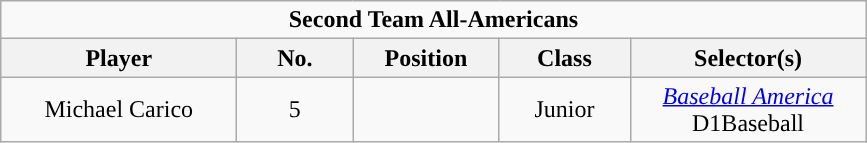<table class="wikitable" style="text-align:center">
<tr>
<td colspan="5"><strong>Second Team All-Americans</strong></td>
</tr>
<tr>
<th style="width:150px; ">Player</th>
<th style="width:70px; ">No.</th>
<th style="width:90px; ">Position</th>
<th style="width:80px; ">Class</th>
<th style="width:150px; ">Selector(s)</th>
</tr>
<tr>
<td>Michael Carico</td>
<td>5</td>
<td></td>
<td>Junior</td>
<td><em><a href='#'>Baseball America</a></em><br>D1Baseball</td>
</tr>
</table>
